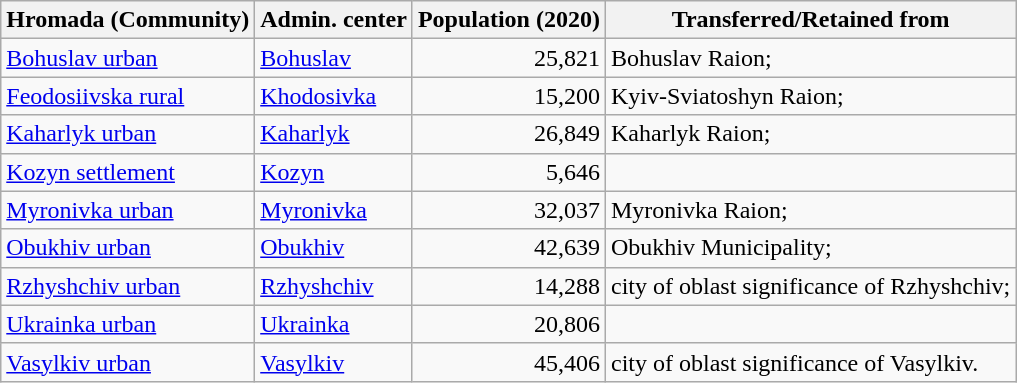<table class="wikitable">
<tr>
<th>Hromada (Community)</th>
<th>Admin. center</th>
<th>Population (2020)</th>
<th>Transferred/Retained from</th>
</tr>
<tr>
<td><a href='#'>Bohuslav urban</a></td>
<td><a href='#'>Bohuslav</a></td>
<td align=right>25,821</td>
<td>Bohuslav Raion;</td>
</tr>
<tr>
<td><a href='#'>Feodosiivska rural</a></td>
<td><a href='#'>Khodosivka</a></td>
<td align=right>15,200</td>
<td>Kyiv-Sviatoshyn Raion;</td>
</tr>
<tr>
<td><a href='#'>Kaharlyk urban</a></td>
<td><a href='#'>Kaharlyk</a></td>
<td align=right>26,849</td>
<td>Kaharlyk Raion;</td>
</tr>
<tr>
<td><a href='#'>Kozyn settlement</a></td>
<td><a href='#'>Kozyn</a></td>
<td align=right>5,646</td>
<td></td>
</tr>
<tr>
<td><a href='#'>Myronivka urban</a></td>
<td><a href='#'>Myronivka</a></td>
<td align=right>32,037</td>
<td>Myronivka Raion;</td>
</tr>
<tr>
<td><a href='#'>Obukhiv urban</a></td>
<td><a href='#'>Obukhiv</a></td>
<td align=right>42,639</td>
<td>Obukhiv Municipality;</td>
</tr>
<tr>
<td><a href='#'>Rzhyshchiv urban</a></td>
<td><a href='#'>Rzhyshchiv</a></td>
<td align=right>14,288</td>
<td>city of oblast significance of Rzhyshchiv;</td>
</tr>
<tr>
<td><a href='#'>Ukrainka urban</a></td>
<td><a href='#'>Ukrainka</a></td>
<td align=right>20,806</td>
<td></td>
</tr>
<tr>
<td><a href='#'>Vasylkiv urban</a></td>
<td><a href='#'>Vasylkiv</a></td>
<td align=right>45,406</td>
<td>city of oblast significance of Vasylkiv.</td>
</tr>
</table>
